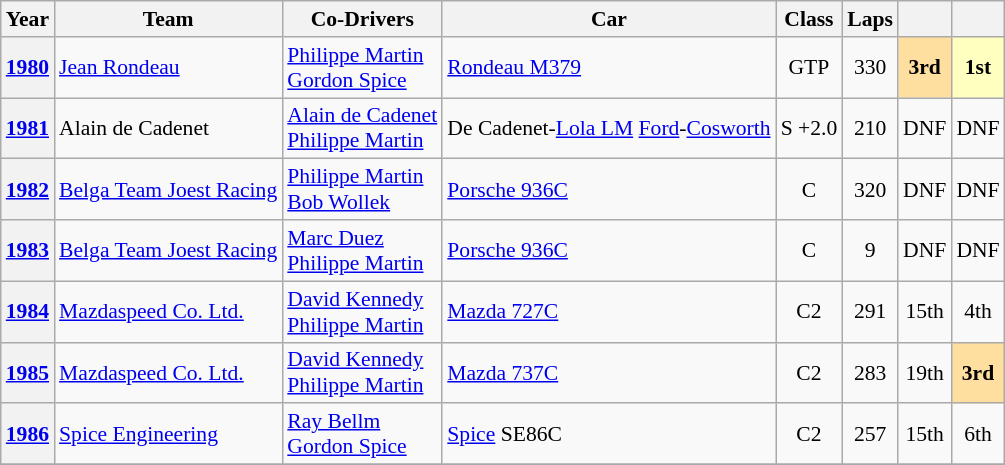<table class="wikitable" style="text-align:center; font-size:90%">
<tr>
<th>Year</th>
<th>Team</th>
<th>Co-Drivers</th>
<th>Car</th>
<th>Class</th>
<th>Laps</th>
<th></th>
<th></th>
</tr>
<tr>
<th><a href='#'>1980</a></th>
<td align="left"> <a href='#'>Jean Rondeau</a></td>
<td align="left"> <a href='#'>Philippe Martin</a><br> <a href='#'>Gordon Spice</a></td>
<td align="left"><a href='#'>Rondeau M379</a></td>
<td>GTP</td>
<td>330</td>
<th style="background:#FFDF9F;">3rd</th>
<th style="background:#FFFFBF;">1st</th>
</tr>
<tr>
<th><a href='#'>1981</a></th>
<td align="left"> Alain de Cadenet</td>
<td align="left"> <a href='#'>Alain de Cadenet</a><br> <a href='#'>Philippe Martin</a></td>
<td align="left">De Cadenet-<a href='#'>Lola LM</a> <a href='#'>Ford</a>-<a href='#'>Cosworth</a></td>
<td>S +2.0</td>
<td>210</td>
<td>DNF</td>
<td>DNF</td>
</tr>
<tr>
<th><a href='#'>1982</a></th>
<td align="left"> <a href='#'>Belga Team Joest Racing</a></td>
<td align="left"> <a href='#'>Philippe Martin</a><br> <a href='#'>Bob Wollek</a></td>
<td align="left"><a href='#'>Porsche 936C</a></td>
<td>C</td>
<td>320</td>
<td>DNF</td>
<td>DNF</td>
</tr>
<tr>
<th><a href='#'>1983</a></th>
<td align="left"> <a href='#'>Belga Team Joest Racing</a></td>
<td align="left"> <a href='#'>Marc Duez</a><br> <a href='#'>Philippe Martin</a></td>
<td align="left"><a href='#'>Porsche 936C</a></td>
<td>C</td>
<td>9</td>
<td>DNF</td>
<td>DNF</td>
</tr>
<tr>
<th><a href='#'>1984</a></th>
<td align="left"> <a href='#'>Mazdaspeed Co. Ltd.</a></td>
<td align="left"> <a href='#'>David Kennedy</a><br> <a href='#'>Philippe Martin</a></td>
<td align="left"><a href='#'>Mazda 727C</a></td>
<td>C2</td>
<td>291</td>
<td>15th</td>
<td>4th</td>
</tr>
<tr>
<th><a href='#'>1985</a></th>
<td align="left"> <a href='#'>Mazdaspeed Co. Ltd.</a></td>
<td align="left"> <a href='#'>David Kennedy</a><br> <a href='#'>Philippe Martin</a></td>
<td align="left"><a href='#'>Mazda 737C</a></td>
<td>C2</td>
<td>283</td>
<td>19th</td>
<th style="background:#ffdf9f;">3rd</th>
</tr>
<tr>
<th><a href='#'>1986</a></th>
<td align="left"> <a href='#'>Spice Engineering</a></td>
<td align="left"> <a href='#'>Ray Bellm</a><br> <a href='#'>Gordon Spice</a></td>
<td align="left"><a href='#'>Spice</a> SE86C</td>
<td>C2</td>
<td>257</td>
<td>15th</td>
<td>6th</td>
</tr>
<tr>
</tr>
</table>
